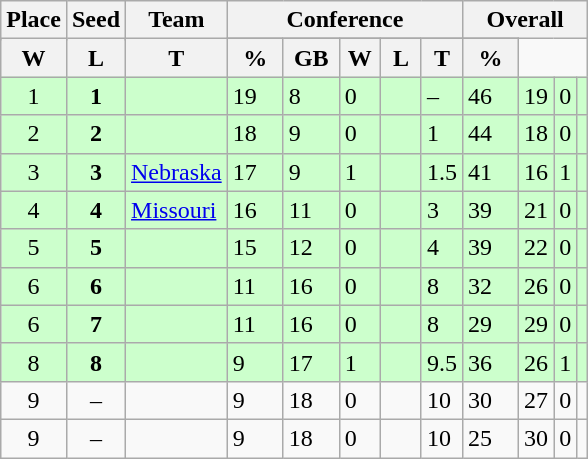<table class="wikitable">
<tr>
<th rowspan ="2">Place</th>
<th rowspan ="2">Seed</th>
<th rowspan ="2">Team</th>
<th colspan = "5">Conference</th>
<th colspan = "4">Overall</th>
</tr>
<tr>
</tr>
<tr>
<th scope="col" style="width: 20px;">W</th>
<th scope="col" style="width: 20px;">L</th>
<th scope="col" style="width: 20px;">T</th>
<th scope="col" style="width: 30px;">%</th>
<th scope="col" style="width: 30px;">GB</th>
<th scope="col" style="width: 20px;">W</th>
<th scope="col" style="width: 20px;">L</th>
<th scope="col" style="width: 20px;">T</th>
<th scope="col" style="width: 30px;">%</th>
</tr>
<tr bgcolor=#ccffcc>
<td style="text-align:center;">1</td>
<td style="text-align:center;"><strong>1</strong></td>
<td></td>
<td>19</td>
<td>8</td>
<td>0</td>
<td></td>
<td>–</td>
<td>46</td>
<td>19</td>
<td>0</td>
<td></td>
</tr>
<tr bgcolor=#ccffcc>
<td style="text-align:center;">2</td>
<td style="text-align:center;"><strong>2</strong></td>
<td></td>
<td>18</td>
<td>9</td>
<td>0</td>
<td></td>
<td>1</td>
<td>44</td>
<td>18</td>
<td>0</td>
<td></td>
</tr>
<tr bgcolor=#ccffcc>
<td style="text-align:center;">3</td>
<td style="text-align:center;"><strong>3</strong></td>
<td><a href='#'>Nebraska</a></td>
<td>17</td>
<td>9</td>
<td>1</td>
<td></td>
<td>1.5</td>
<td>41</td>
<td>16</td>
<td>1</td>
<td></td>
</tr>
<tr bgcolor=#ccffcc>
<td style="text-align:center;">4</td>
<td style="text-align:center;"><strong>4</strong></td>
<td><a href='#'>Missouri</a></td>
<td>16</td>
<td>11</td>
<td>0</td>
<td></td>
<td>3</td>
<td>39</td>
<td>21</td>
<td>0</td>
<td></td>
</tr>
<tr bgcolor=#ccffcc>
<td style="text-align:center;">5</td>
<td style="text-align:center;"><strong>5</strong></td>
<td></td>
<td>15</td>
<td>12</td>
<td>0</td>
<td></td>
<td>4</td>
<td>39</td>
<td>22</td>
<td>0</td>
<td></td>
</tr>
<tr bgcolor=#ccffcc>
<td style="text-align:center;">6</td>
<td style="text-align:center;"><strong>6</strong></td>
<td></td>
<td>11</td>
<td>16</td>
<td>0</td>
<td></td>
<td>8</td>
<td>32</td>
<td>26</td>
<td>0</td>
<td></td>
</tr>
<tr bgcolor=#ccffcc>
<td style="text-align:center;">6</td>
<td style="text-align:center;"><strong>7</strong></td>
<td></td>
<td>11</td>
<td>16</td>
<td>0</td>
<td></td>
<td>8</td>
<td>29</td>
<td>29</td>
<td>0</td>
<td></td>
</tr>
<tr bgcolor=#ccffcc>
<td style="text-align:center;">8</td>
<td style="text-align:center;"><strong>8</strong></td>
<td></td>
<td>9</td>
<td>17</td>
<td>1</td>
<td></td>
<td>9.5</td>
<td>36</td>
<td>26</td>
<td>1</td>
<td></td>
</tr>
<tr>
<td style="text-align:center;">9</td>
<td style="text-align:center;">–</td>
<td></td>
<td>9</td>
<td>18</td>
<td>0</td>
<td></td>
<td>10</td>
<td>30</td>
<td>27</td>
<td>0</td>
<td></td>
</tr>
<tr>
<td style="text-align:center;">9</td>
<td style="text-align:center;">–</td>
<td></td>
<td>9</td>
<td>18</td>
<td>0</td>
<td></td>
<td>10</td>
<td>25</td>
<td>30</td>
<td>0</td>
<td></td>
</tr>
</table>
